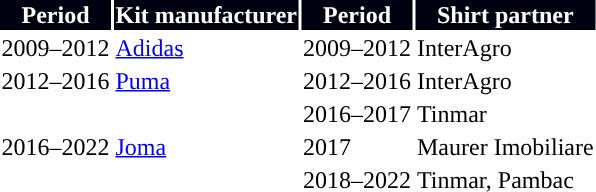<table class="toccolours">
<tr>
<th style="background:#000010;color:#fefefe;">Period</th>
<th style="background:#000010;color:#fefefe;">Kit manufacturer</th>
<th style="background:#000010;color:#fefefe;">Period</th>
<th style="background:#000010;color:#fefefe;">Shirt partner</th>
</tr>
<tr>
<td>2009–2012</td>
<td rowspan=1> <a href='#'>Adidas</a></td>
<td>2009–2012</td>
<td rowspan=1> InterAgro</td>
</tr>
<tr>
<td>2012–2016</td>
<td rowspan=1> <a href='#'>Puma</a></td>
<td>2012–2016</td>
<td rowspan=1> InterAgro</td>
</tr>
<tr>
<td rowspan=3>2016–2022</td>
<td rowspan=3> <a href='#'>Joma</a></td>
<td rowspan=1>2016–2017</td>
<td rowspan=1> Tinmar</td>
</tr>
<tr>
<td rowspan=1>2017</td>
<td rowspan=1> Maurer Imobiliare</td>
</tr>
<tr>
<td rowspan=1>2018–2022</td>
<td rowspan=1> Tinmar, Pambac</td>
</tr>
</table>
